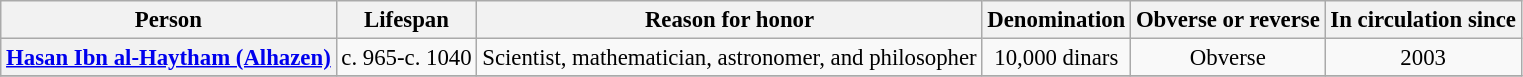<table class="wikitable" style="font-size: 95%; text-align:center;">
<tr>
<th>Person</th>
<th>Lifespan</th>
<th>Reason for honor</th>
<th>Denomination</th>
<th>Obverse or reverse</th>
<th>In circulation since</th>
</tr>
<tr>
<th><a href='#'>Hasan Ibn al-Haytham (Alhazen)</a></th>
<td>c. 965-c. 1040</td>
<td>Scientist, mathematician, astronomer, and philosopher</td>
<td>10,000 dinars</td>
<td>Obverse</td>
<td>2003</td>
</tr>
<tr>
</tr>
</table>
